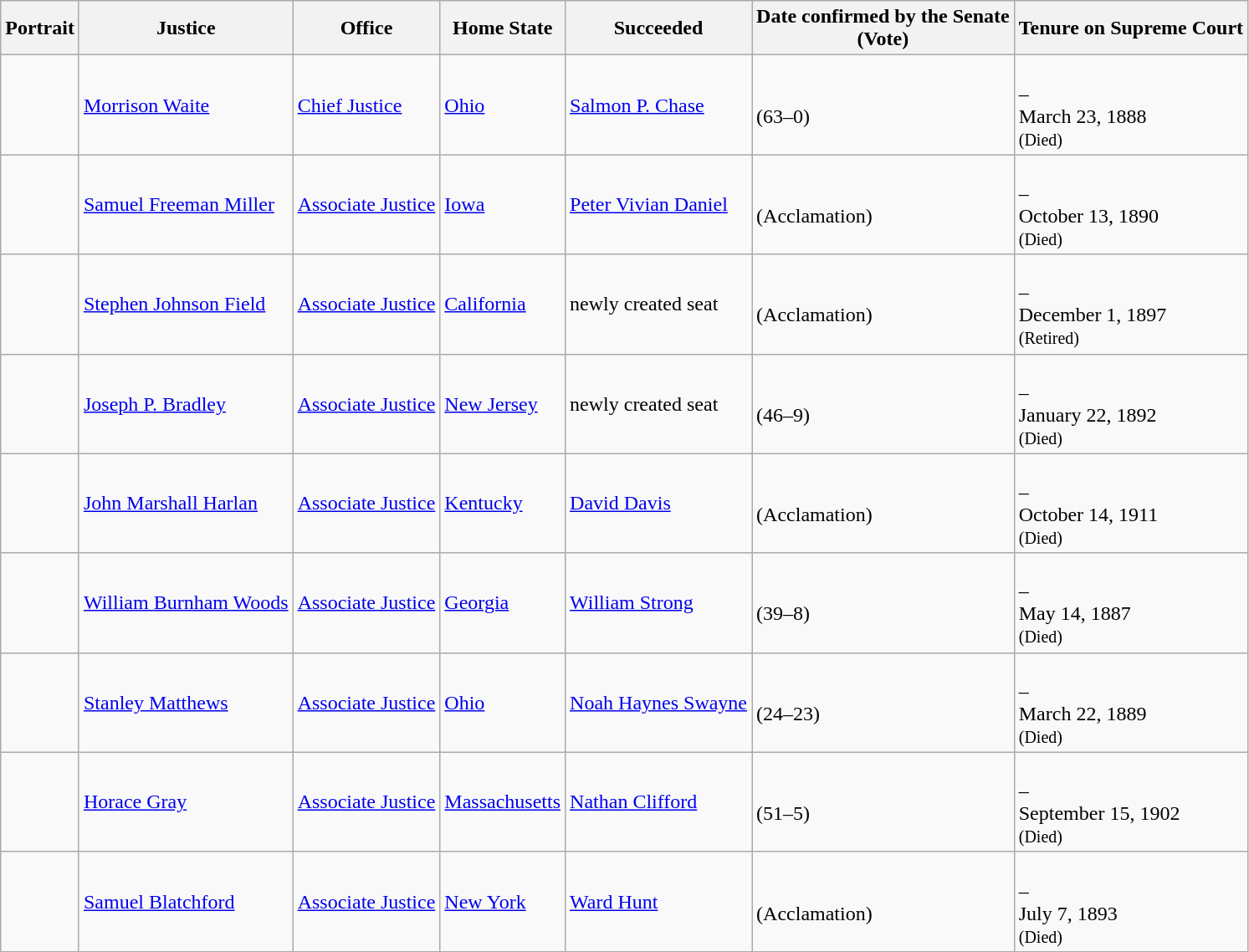<table class="wikitable sortable">
<tr>
<th>Portrait</th>
<th>Justice</th>
<th>Office</th>
<th>Home State</th>
<th>Succeeded</th>
<th>Date confirmed by the Senate<br>(Vote)</th>
<th>Tenure on Supreme Court</th>
</tr>
<tr>
<td></td>
<td><a href='#'>Morrison Waite</a></td>
<td><a href='#'>Chief Justice</a></td>
<td><a href='#'>Ohio</a></td>
<td><a href='#'>Salmon P. Chase</a></td>
<td><br>(63–0)</td>
<td><br>–<br>March 23, 1888<br><small>(Died)</small></td>
</tr>
<tr>
<td></td>
<td><a href='#'>Samuel Freeman Miller</a></td>
<td><a href='#'>Associate Justice</a></td>
<td><a href='#'>Iowa</a></td>
<td><a href='#'>Peter Vivian Daniel</a></td>
<td><br>(Acclamation)</td>
<td><br>–<br>October 13, 1890<br><small>(Died)</small></td>
</tr>
<tr>
<td></td>
<td><a href='#'>Stephen Johnson Field</a></td>
<td><a href='#'>Associate Justice</a></td>
<td><a href='#'>California</a></td>
<td>newly created seat</td>
<td><br>(Acclamation)</td>
<td><br>–<br>December 1, 1897<br><small>(Retired)</small></td>
</tr>
<tr>
<td></td>
<td><a href='#'>Joseph P. Bradley</a></td>
<td><a href='#'>Associate Justice</a></td>
<td><a href='#'>New Jersey</a></td>
<td>newly created seat</td>
<td><br>(46–9)</td>
<td><br>–<br>January 22, 1892<br><small>(Died)</small></td>
</tr>
<tr>
<td></td>
<td><a href='#'>John Marshall Harlan</a></td>
<td><a href='#'>Associate Justice</a></td>
<td><a href='#'>Kentucky</a></td>
<td><a href='#'>David Davis</a></td>
<td><br>(Acclamation)</td>
<td><br>–<br>October 14, 1911<br><small>(Died)</small></td>
</tr>
<tr>
<td></td>
<td><a href='#'>William Burnham Woods</a></td>
<td><a href='#'>Associate Justice</a></td>
<td><a href='#'>Georgia</a></td>
<td><a href='#'>William Strong</a></td>
<td><br>(39–8)</td>
<td><br>–<br>May 14, 1887<br><small>(Died)</small></td>
</tr>
<tr>
<td></td>
<td><a href='#'>Stanley Matthews</a></td>
<td><a href='#'>Associate Justice</a></td>
<td><a href='#'>Ohio</a></td>
<td><a href='#'>Noah Haynes Swayne</a></td>
<td><br>(24–23)</td>
<td><br>–<br>March 22, 1889<br><small>(Died)</small></td>
</tr>
<tr>
<td></td>
<td><a href='#'>Horace Gray</a></td>
<td><a href='#'>Associate Justice</a></td>
<td><a href='#'>Massachusetts</a></td>
<td><a href='#'>Nathan Clifford</a></td>
<td><br>(51–5)</td>
<td><br>–<br>September 15, 1902<br><small>(Died)</small></td>
</tr>
<tr>
<td></td>
<td><a href='#'>Samuel Blatchford</a></td>
<td><a href='#'>Associate Justice</a></td>
<td><a href='#'>New York</a></td>
<td><a href='#'>Ward Hunt</a></td>
<td><br>(Acclamation)</td>
<td><br>–<br>July 7, 1893<br><small>(Died)</small></td>
</tr>
<tr>
</tr>
</table>
